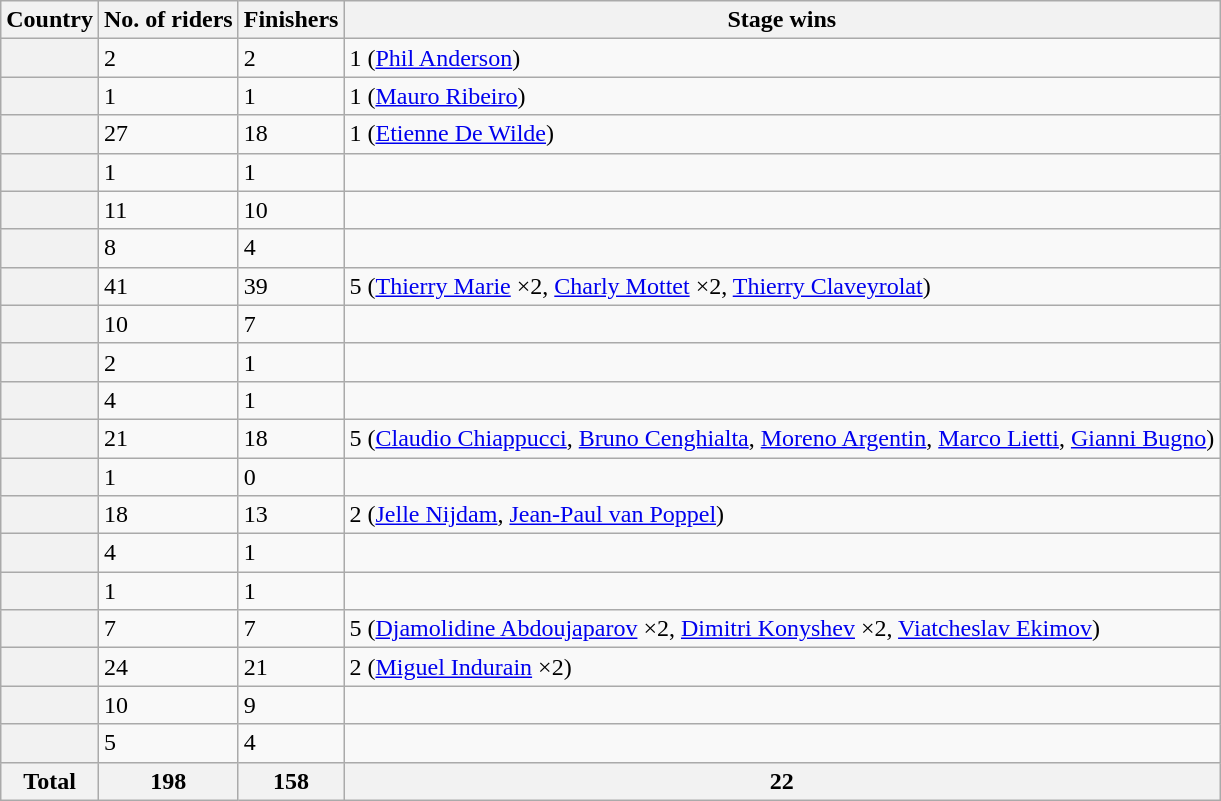<table class="wikitable plainrowheaders sortable">
<tr>
<th scope="col">Country</th>
<th scope="col">No. of riders</th>
<th scope="col">Finishers</th>
<th scope="col">Stage wins</th>
</tr>
<tr>
<th scope="row"></th>
<td>2</td>
<td>2</td>
<td>1 (<a href='#'>Phil Anderson</a>)</td>
</tr>
<tr>
<th scope="row"></th>
<td>1</td>
<td>1</td>
<td>1 (<a href='#'>Mauro Ribeiro</a>)</td>
</tr>
<tr>
<th scope="row"></th>
<td>27</td>
<td>18</td>
<td>1 (<a href='#'>Etienne De Wilde</a>)</td>
</tr>
<tr>
<th scope="row"></th>
<td>1</td>
<td>1</td>
<td></td>
</tr>
<tr>
<th scope="row"></th>
<td>11</td>
<td>10</td>
<td></td>
</tr>
<tr>
<th scope="row"></th>
<td>8</td>
<td>4</td>
<td></td>
</tr>
<tr>
<th scope="row"></th>
<td>41</td>
<td>39</td>
<td>5 (<a href='#'>Thierry Marie</a> ×2, <a href='#'>Charly Mottet</a> ×2, <a href='#'>Thierry Claveyrolat</a>)</td>
</tr>
<tr>
<th scope="row"></th>
<td>10</td>
<td>7</td>
<td></td>
</tr>
<tr>
<th scope="row"></th>
<td>2</td>
<td>1</td>
<td></td>
</tr>
<tr>
<th scope="row"></th>
<td>4</td>
<td>1</td>
<td></td>
</tr>
<tr>
<th scope="row"></th>
<td>21</td>
<td>18</td>
<td>5 (<a href='#'>Claudio Chiappucci</a>, <a href='#'>Bruno Cenghialta</a>, <a href='#'>Moreno Argentin</a>, <a href='#'>Marco Lietti</a>, <a href='#'>Gianni Bugno</a>)</td>
</tr>
<tr>
<th scope="row"></th>
<td>1</td>
<td>0</td>
<td></td>
</tr>
<tr>
<th scope="row"></th>
<td>18</td>
<td>13</td>
<td>2 (<a href='#'>Jelle Nijdam</a>, <a href='#'>Jean-Paul van Poppel</a>)</td>
</tr>
<tr>
<th scope="row"></th>
<td>4</td>
<td>1</td>
<td></td>
</tr>
<tr>
<th scope="row"></th>
<td>1</td>
<td>1</td>
<td></td>
</tr>
<tr>
<th scope="row"></th>
<td>7</td>
<td>7</td>
<td>5 (<a href='#'>Djamolidine Abdoujaparov</a> ×2, <a href='#'>Dimitri Konyshev</a> ×2, <a href='#'>Viatcheslav Ekimov</a>)</td>
</tr>
<tr>
<th scope="row"></th>
<td>24</td>
<td>21</td>
<td>2 (<a href='#'>Miguel Indurain</a> ×2)</td>
</tr>
<tr>
<th scope="row"></th>
<td>10</td>
<td>9</td>
<td></td>
</tr>
<tr>
<th scope="row"></th>
<td>5</td>
<td>4</td>
<td></td>
</tr>
<tr>
<th>Total</th>
<th>198</th>
<th>158</th>
<th>22</th>
</tr>
</table>
